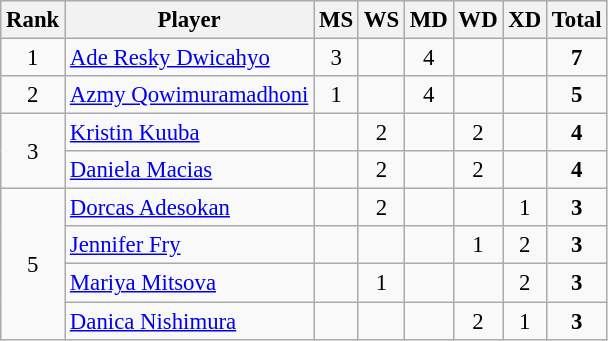<table class=wikitable style="font-size:95%; text-align:center">
<tr>
<th>Rank</th>
<th>Player</th>
<th>MS</th>
<th>WS</th>
<th>MD</th>
<th>WD</th>
<th>XD</th>
<th>Total</th>
</tr>
<tr>
<td>1</td>
<td align="left"> <a href='#'>Ade Resky Dwicahyo</a></td>
<td>3</td>
<td></td>
<td>4</td>
<td></td>
<td></td>
<td><strong>7</strong></td>
</tr>
<tr>
<td>2</td>
<td align="left"> <a href='#'>Azmy Qowimuramadhoni</a></td>
<td>1</td>
<td></td>
<td>4</td>
<td></td>
<td></td>
<td><strong>5</strong></td>
</tr>
<tr>
<td rowspan="2">3</td>
<td align="left"> <a href='#'>Kristin Kuuba</a></td>
<td></td>
<td>2</td>
<td></td>
<td>2</td>
<td></td>
<td><strong>4</strong></td>
</tr>
<tr>
<td align="left"> <a href='#'>Daniela Macias</a></td>
<td></td>
<td>2</td>
<td></td>
<td>2</td>
<td></td>
<td><strong>4</strong></td>
</tr>
<tr>
<td rowspan="4">5</td>
<td align="left"> <a href='#'>Dorcas Adesokan</a></td>
<td></td>
<td>2</td>
<td></td>
<td></td>
<td>1</td>
<td><strong>3</strong></td>
</tr>
<tr>
<td align="left"> <a href='#'>Jennifer Fry</a></td>
<td></td>
<td></td>
<td></td>
<td>1</td>
<td>2</td>
<td><strong>3</strong></td>
</tr>
<tr>
<td align="left"> <a href='#'>Mariya Mitsova</a></td>
<td></td>
<td>1</td>
<td></td>
<td></td>
<td>2</td>
<td><strong>3</strong></td>
</tr>
<tr>
<td align="left"> <a href='#'>Danica Nishimura</a></td>
<td></td>
<td></td>
<td></td>
<td>2</td>
<td>1</td>
<td><strong>3</strong></td>
</tr>
</table>
